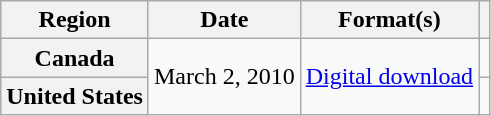<table class="wikitable plainrowheaders">
<tr>
<th scope="col">Region</th>
<th scope="col">Date</th>
<th scope="col">Format(s)</th>
<th scope="col"></th>
</tr>
<tr>
<th scope="row">Canada</th>
<td rowspan="2">March 2, 2010</td>
<td rowspan="2"><a href='#'>Digital download</a></td>
<td></td>
</tr>
<tr>
<th scope="row">United States</th>
<td></td>
</tr>
</table>
